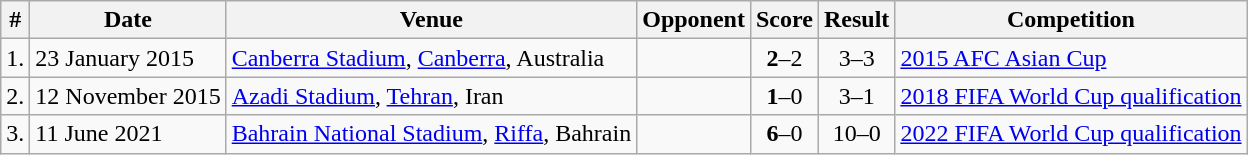<table class="wikitable">
<tr>
<th>#</th>
<th>Date</th>
<th>Venue</th>
<th>Opponent</th>
<th>Score</th>
<th>Result</th>
<th>Competition</th>
</tr>
<tr>
<td>1.</td>
<td>23 January 2015</td>
<td><a href='#'>Canberra Stadium</a>, <a href='#'>Canberra</a>, Australia</td>
<td></td>
<td align=center><strong>2</strong>–2</td>
<td align=center>3–3</td>
<td><a href='#'>2015 AFC Asian Cup</a></td>
</tr>
<tr>
<td>2.</td>
<td>12 November 2015</td>
<td><a href='#'>Azadi Stadium</a>, <a href='#'>Tehran</a>, Iran</td>
<td></td>
<td align=center><strong>1</strong>–0</td>
<td align=center>3–1</td>
<td><a href='#'>2018 FIFA World Cup qualification</a></td>
</tr>
<tr>
<td>3.</td>
<td>11 June 2021</td>
<td><a href='#'>Bahrain National Stadium</a>, <a href='#'>Riffa</a>, Bahrain</td>
<td></td>
<td align=center><strong>6</strong>–0</td>
<td align=center>10–0</td>
<td><a href='#'>2022 FIFA World Cup qualification</a></td>
</tr>
</table>
